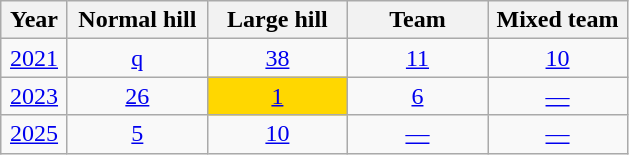<table class="wikitable" "text-align:center;">
<tr>
<th width=37px>Year</th>
<th width=86px>Normal hill</th>
<th width=86px>Large hill</th>
<th width=86px>Team</th>
<th width=86px>Mixed team</th>
</tr>
<tr align=center>
<td><a href='#'>2021</a></td>
<td><a href='#'>q</a></td>
<td><a href='#'>38</a></td>
<td><a href='#'>11</a></td>
<td><a href='#'>10</a></td>
</tr>
<tr align=center>
<td><a href='#'>2023</a></td>
<td><a href='#'>26</a></td>
<td bgcolor=gold><a href='#'>1</a></td>
<td><a href='#'>6</a></td>
<td><a href='#'>—</a></td>
</tr>
<tr align=center>
<td><a href='#'>2025</a></td>
<td><a href='#'>5</a></td>
<td><a href='#'>10</a></td>
<td><a href='#'>—</a></td>
<td><a href='#'>—</a></td>
</tr>
</table>
